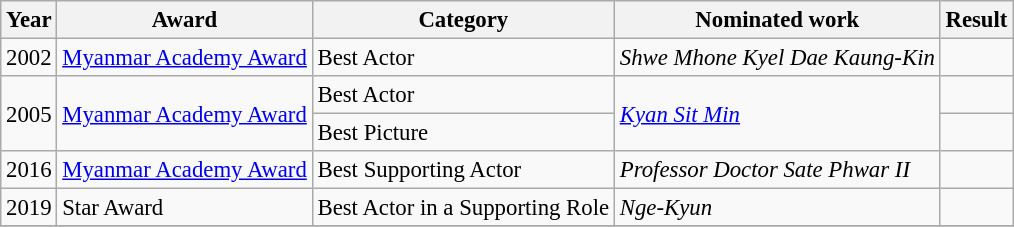<table class="wikitable" style="font-size: 95%">
<tr>
<th>Year</th>
<th>Award</th>
<th>Category</th>
<th>Nominated work</th>
<th>Result</th>
</tr>
<tr>
<td>2002</td>
<td><a href='#'>Myanmar Academy Award</a></td>
<td>Best Actor</td>
<td><em>Shwe Mhone Kyel Dae Kaung-Kin</em></td>
<td></td>
</tr>
<tr>
<td rowspan="2">2005</td>
<td rowspan="2"><a href='#'>Myanmar Academy Award</a></td>
<td>Best Actor</td>
<td rowspan="2"><em><a href='#'>Kyan Sit Min</a></em></td>
<td></td>
</tr>
<tr>
<td>Best Picture</td>
<td></td>
</tr>
<tr>
<td>2016</td>
<td><a href='#'>Myanmar Academy Award</a></td>
<td>Best Supporting Actor</td>
<td><em>Professor Doctor Sate Phwar II</em></td>
<td></td>
</tr>
<tr>
<td>2019</td>
<td>Star Award</td>
<td>Best Actor in a Supporting Role</td>
<td><em>Nge-Kyun</em></td>
<td></td>
</tr>
<tr>
</tr>
</table>
